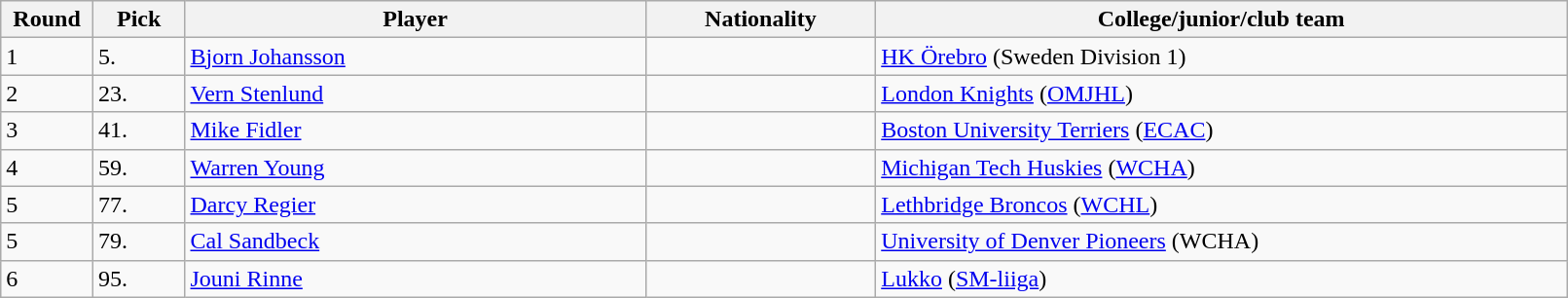<table class="wikitable">
<tr>
<th bgcolor="#DDDDFF" width="5%">Round</th>
<th bgcolor="#DDDDFF" width="5%">Pick</th>
<th bgcolor="#DDDDFF" width="25%">Player</th>
<th bgcolor="#DDDDFF" width="12.5%">Nationality</th>
<th bgcolor="#DDDDFF" width="37.5%">College/junior/club team</th>
</tr>
<tr>
<td>1</td>
<td>5.</td>
<td><a href='#'>Bjorn Johansson</a></td>
<td></td>
<td><a href='#'>HK Örebro</a> (Sweden Division 1)</td>
</tr>
<tr>
<td>2</td>
<td>23.</td>
<td><a href='#'>Vern Stenlund</a></td>
<td></td>
<td><a href='#'>London Knights</a> (<a href='#'>OMJHL</a>)</td>
</tr>
<tr>
<td>3</td>
<td>41.</td>
<td><a href='#'>Mike Fidler</a></td>
<td></td>
<td><a href='#'>Boston University Terriers</a> (<a href='#'>ECAC</a>)</td>
</tr>
<tr>
<td>4</td>
<td>59.</td>
<td><a href='#'>Warren Young</a></td>
<td></td>
<td><a href='#'>Michigan Tech Huskies</a> (<a href='#'>WCHA</a>)</td>
</tr>
<tr>
<td>5</td>
<td>77.</td>
<td><a href='#'>Darcy Regier</a></td>
<td></td>
<td><a href='#'>Lethbridge Broncos</a> (<a href='#'>WCHL</a>)</td>
</tr>
<tr>
<td>5</td>
<td>79.</td>
<td><a href='#'>Cal Sandbeck</a></td>
<td></td>
<td><a href='#'>University of Denver Pioneers</a> (WCHA)</td>
</tr>
<tr>
<td>6</td>
<td>95.</td>
<td><a href='#'>Jouni Rinne</a></td>
<td></td>
<td><a href='#'>Lukko</a> (<a href='#'>SM-liiga</a>)</td>
</tr>
</table>
